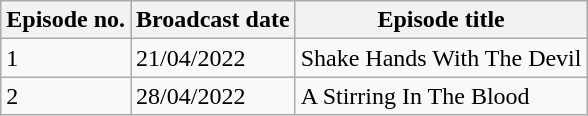<table class="wikitable">
<tr>
<th>Episode no.</th>
<th>Broadcast date</th>
<th>Episode title</th>
</tr>
<tr>
<td>1</td>
<td>21/04/2022</td>
<td>Shake Hands With The Devil</td>
</tr>
<tr>
<td>2</td>
<td>28/04/2022</td>
<td>A Stirring In The Blood</td>
</tr>
</table>
